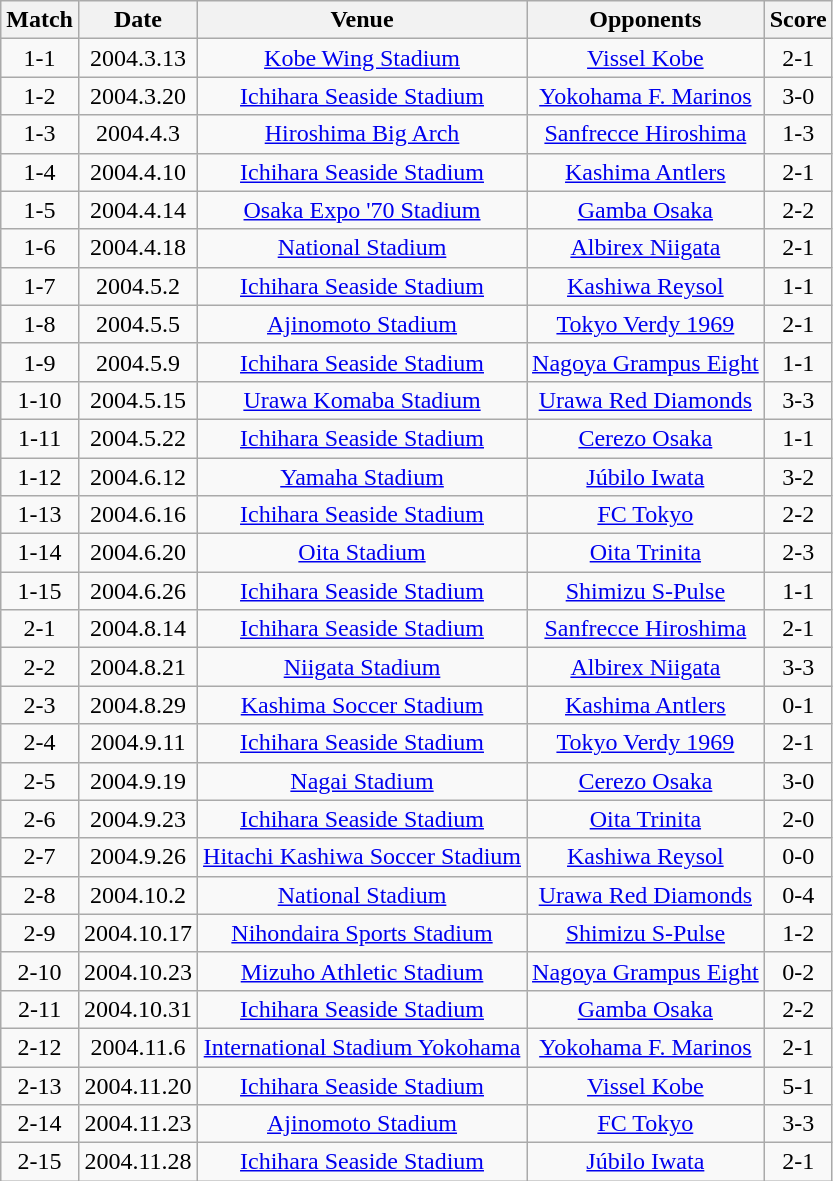<table class="wikitable" style="text-align:center;">
<tr>
<th>Match</th>
<th>Date</th>
<th>Venue</th>
<th>Opponents</th>
<th>Score</th>
</tr>
<tr>
<td>1-1</td>
<td>2004.3.13</td>
<td><a href='#'>Kobe Wing Stadium</a></td>
<td><a href='#'>Vissel Kobe</a></td>
<td>2-1</td>
</tr>
<tr>
<td>1-2</td>
<td>2004.3.20</td>
<td><a href='#'>Ichihara Seaside Stadium</a></td>
<td><a href='#'>Yokohama F. Marinos</a></td>
<td>3-0</td>
</tr>
<tr>
<td>1-3</td>
<td>2004.4.3</td>
<td><a href='#'>Hiroshima Big Arch</a></td>
<td><a href='#'>Sanfrecce Hiroshima</a></td>
<td>1-3</td>
</tr>
<tr>
<td>1-4</td>
<td>2004.4.10</td>
<td><a href='#'>Ichihara Seaside Stadium</a></td>
<td><a href='#'>Kashima Antlers</a></td>
<td>2-1</td>
</tr>
<tr>
<td>1-5</td>
<td>2004.4.14</td>
<td><a href='#'>Osaka Expo '70 Stadium</a></td>
<td><a href='#'>Gamba Osaka</a></td>
<td>2-2</td>
</tr>
<tr>
<td>1-6</td>
<td>2004.4.18</td>
<td><a href='#'>National Stadium</a></td>
<td><a href='#'>Albirex Niigata</a></td>
<td>2-1</td>
</tr>
<tr>
<td>1-7</td>
<td>2004.5.2</td>
<td><a href='#'>Ichihara Seaside Stadium</a></td>
<td><a href='#'>Kashiwa Reysol</a></td>
<td>1-1</td>
</tr>
<tr>
<td>1-8</td>
<td>2004.5.5</td>
<td><a href='#'>Ajinomoto Stadium</a></td>
<td><a href='#'>Tokyo Verdy 1969</a></td>
<td>2-1</td>
</tr>
<tr>
<td>1-9</td>
<td>2004.5.9</td>
<td><a href='#'>Ichihara Seaside Stadium</a></td>
<td><a href='#'>Nagoya Grampus Eight</a></td>
<td>1-1</td>
</tr>
<tr>
<td>1-10</td>
<td>2004.5.15</td>
<td><a href='#'>Urawa Komaba Stadium</a></td>
<td><a href='#'>Urawa Red Diamonds</a></td>
<td>3-3</td>
</tr>
<tr>
<td>1-11</td>
<td>2004.5.22</td>
<td><a href='#'>Ichihara Seaside Stadium</a></td>
<td><a href='#'>Cerezo Osaka</a></td>
<td>1-1</td>
</tr>
<tr>
<td>1-12</td>
<td>2004.6.12</td>
<td><a href='#'>Yamaha Stadium</a></td>
<td><a href='#'>Júbilo Iwata</a></td>
<td>3-2</td>
</tr>
<tr>
<td>1-13</td>
<td>2004.6.16</td>
<td><a href='#'>Ichihara Seaside Stadium</a></td>
<td><a href='#'>FC Tokyo</a></td>
<td>2-2</td>
</tr>
<tr>
<td>1-14</td>
<td>2004.6.20</td>
<td><a href='#'>Oita Stadium</a></td>
<td><a href='#'>Oita Trinita</a></td>
<td>2-3</td>
</tr>
<tr>
<td>1-15</td>
<td>2004.6.26</td>
<td><a href='#'>Ichihara Seaside Stadium</a></td>
<td><a href='#'>Shimizu S-Pulse</a></td>
<td>1-1</td>
</tr>
<tr>
<td>2-1</td>
<td>2004.8.14</td>
<td><a href='#'>Ichihara Seaside Stadium</a></td>
<td><a href='#'>Sanfrecce Hiroshima</a></td>
<td>2-1</td>
</tr>
<tr>
<td>2-2</td>
<td>2004.8.21</td>
<td><a href='#'>Niigata Stadium</a></td>
<td><a href='#'>Albirex Niigata</a></td>
<td>3-3</td>
</tr>
<tr>
<td>2-3</td>
<td>2004.8.29</td>
<td><a href='#'>Kashima Soccer Stadium</a></td>
<td><a href='#'>Kashima Antlers</a></td>
<td>0-1</td>
</tr>
<tr>
<td>2-4</td>
<td>2004.9.11</td>
<td><a href='#'>Ichihara Seaside Stadium</a></td>
<td><a href='#'>Tokyo Verdy 1969</a></td>
<td>2-1</td>
</tr>
<tr>
<td>2-5</td>
<td>2004.9.19</td>
<td><a href='#'>Nagai Stadium</a></td>
<td><a href='#'>Cerezo Osaka</a></td>
<td>3-0</td>
</tr>
<tr>
<td>2-6</td>
<td>2004.9.23</td>
<td><a href='#'>Ichihara Seaside Stadium</a></td>
<td><a href='#'>Oita Trinita</a></td>
<td>2-0</td>
</tr>
<tr>
<td>2-7</td>
<td>2004.9.26</td>
<td><a href='#'>Hitachi Kashiwa Soccer Stadium</a></td>
<td><a href='#'>Kashiwa Reysol</a></td>
<td>0-0</td>
</tr>
<tr>
<td>2-8</td>
<td>2004.10.2</td>
<td><a href='#'>National Stadium</a></td>
<td><a href='#'>Urawa Red Diamonds</a></td>
<td>0-4</td>
</tr>
<tr>
<td>2-9</td>
<td>2004.10.17</td>
<td><a href='#'>Nihondaira Sports Stadium</a></td>
<td><a href='#'>Shimizu S-Pulse</a></td>
<td>1-2</td>
</tr>
<tr>
<td>2-10</td>
<td>2004.10.23</td>
<td><a href='#'>Mizuho Athletic Stadium</a></td>
<td><a href='#'>Nagoya Grampus Eight</a></td>
<td>0-2</td>
</tr>
<tr>
<td>2-11</td>
<td>2004.10.31</td>
<td><a href='#'>Ichihara Seaside Stadium</a></td>
<td><a href='#'>Gamba Osaka</a></td>
<td>2-2</td>
</tr>
<tr>
<td>2-12</td>
<td>2004.11.6</td>
<td><a href='#'>International Stadium Yokohama</a></td>
<td><a href='#'>Yokohama F. Marinos</a></td>
<td>2-1</td>
</tr>
<tr>
<td>2-13</td>
<td>2004.11.20</td>
<td><a href='#'>Ichihara Seaside Stadium</a></td>
<td><a href='#'>Vissel Kobe</a></td>
<td>5-1</td>
</tr>
<tr>
<td>2-14</td>
<td>2004.11.23</td>
<td><a href='#'>Ajinomoto Stadium</a></td>
<td><a href='#'>FC Tokyo</a></td>
<td>3-3</td>
</tr>
<tr>
<td>2-15</td>
<td>2004.11.28</td>
<td><a href='#'>Ichihara Seaside Stadium</a></td>
<td><a href='#'>Júbilo Iwata</a></td>
<td>2-1</td>
</tr>
</table>
